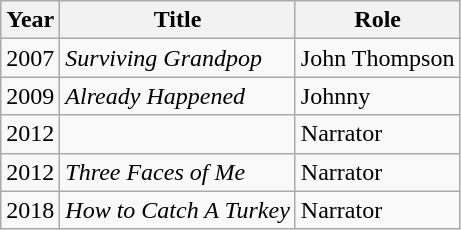<table class="wikitable sortable mw-collapsible">
<tr>
<th>Year</th>
<th>Title</th>
<th>Role</th>
</tr>
<tr>
<td>2007</td>
<td><em>Surviving Grandpop</em></td>
<td>John Thompson</td>
</tr>
<tr>
<td>2009</td>
<td><em>Already Happened</em></td>
<td>Johnny</td>
</tr>
<tr>
<td>2012</td>
<td><em></em></td>
<td>Narrator</td>
</tr>
<tr>
<td>2012</td>
<td><em>Three Faces of Me</em></td>
<td>Narrator</td>
</tr>
<tr>
<td>2018</td>
<td><em>How to Catch A Turkey</em></td>
<td>Narrator</td>
</tr>
</table>
